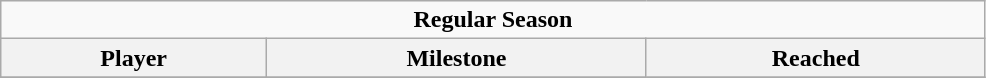<table class="wikitable" width="52%" style="text-align:center">
<tr>
<td colspan="10" align="center"><strong>Regular Season</strong></td>
</tr>
<tr>
<th>Player</th>
<th>Milestone</th>
<th>Reached</th>
</tr>
<tr>
</tr>
</table>
